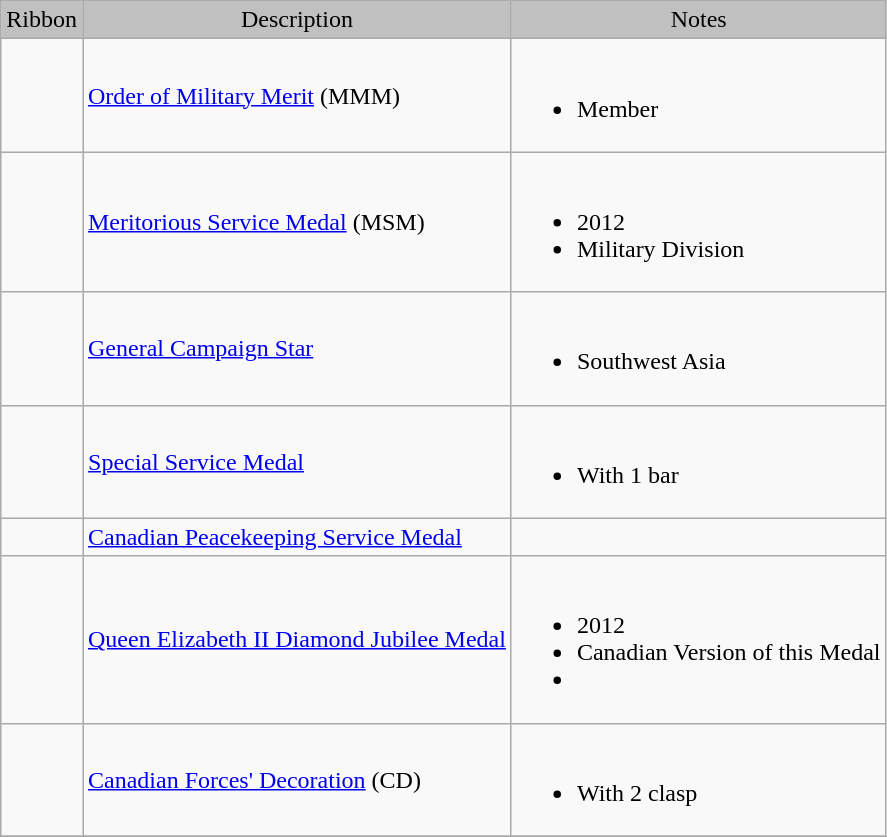<table class="wikitable">
<tr style="background:silver;" align="center">
<td>Ribbon</td>
<td>Description</td>
<td>Notes</td>
</tr>
<tr>
<td></td>
<td><a href='#'>Order of Military Merit</a> (MMM)</td>
<td><br><ul><li>Member</li></ul></td>
</tr>
<tr>
<td></td>
<td><a href='#'>Meritorious Service Medal</a> (MSM)</td>
<td><br><ul><li>2012</li><li>Military Division</li></ul></td>
</tr>
<tr>
<td></td>
<td><a href='#'>General Campaign Star</a></td>
<td><br><ul><li>Southwest Asia</li></ul></td>
</tr>
<tr>
<td></td>
<td><a href='#'>Special Service Medal</a></td>
<td><br><ul><li>With 1 bar</li></ul></td>
</tr>
<tr>
<td></td>
<td><a href='#'>Canadian Peacekeeping Service Medal</a></td>
<td></td>
</tr>
<tr>
<td></td>
<td><a href='#'>Queen Elizabeth II Diamond Jubilee Medal</a></td>
<td><br><ul><li>2012</li><li>Canadian Version of this Medal</li><li></li></ul></td>
</tr>
<tr>
<td></td>
<td><a href='#'>Canadian Forces' Decoration</a> (CD)</td>
<td><br><ul><li>With 2 clasp</li></ul></td>
</tr>
<tr>
</tr>
</table>
